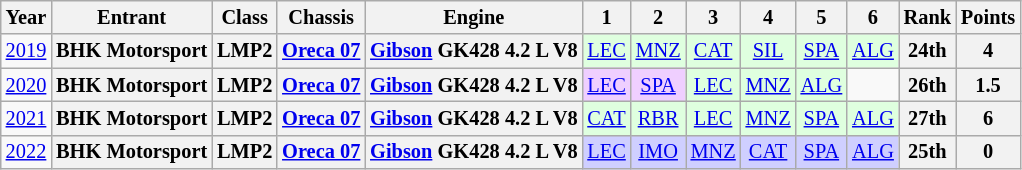<table class="wikitable" style="text-align:center; font-size:85%">
<tr>
<th>Year</th>
<th>Entrant</th>
<th>Class</th>
<th>Chassis</th>
<th>Engine</th>
<th>1</th>
<th>2</th>
<th>3</th>
<th>4</th>
<th>5</th>
<th>6</th>
<th>Rank</th>
<th>Points</th>
</tr>
<tr>
<td><a href='#'>2019</a></td>
<th nowrap>BHK Motorsport</th>
<th>LMP2</th>
<th nowrap><a href='#'>Oreca 07</a></th>
<th nowrap><a href='#'>Gibson</a> GK428 4.2 L V8</th>
<td style="background:#DFFFDF;"><a href='#'>LEC</a><br></td>
<td style="background:#DFFFDF;"><a href='#'>MNZ</a><br></td>
<td style="background:#DFFFDF;"><a href='#'>CAT</a><br></td>
<td style="background:#DFFFDF;"><a href='#'>SIL</a><br></td>
<td style="background:#DFFFDF;"><a href='#'>SPA</a><br></td>
<td style="background:#DFFFDF;"><a href='#'>ALG</a><br></td>
<th>24th</th>
<th>4</th>
</tr>
<tr>
<td><a href='#'>2020</a></td>
<th nowrap>BHK Motorsport</th>
<th>LMP2</th>
<th nowrap><a href='#'>Oreca 07</a></th>
<th nowrap><a href='#'>Gibson</a> GK428 4.2 L V8</th>
<td style="background:#EFCFFF;"><a href='#'>LEC</a><br></td>
<td style="background:#EFCFFF;"><a href='#'>SPA</a><br></td>
<td style="background:#DFFFDF;"><a href='#'>LEC</a><br></td>
<td style="background:#DFFFDF;"><a href='#'>MNZ</a><br></td>
<td style="background:#DFFFDF;"><a href='#'>ALG</a><br></td>
<td></td>
<th>26th</th>
<th>1.5</th>
</tr>
<tr>
<td><a href='#'>2021</a></td>
<th nowrap>BHK Motorsport</th>
<th>LMP2</th>
<th nowrap><a href='#'>Oreca 07</a></th>
<th nowrap><a href='#'>Gibson</a> GK428 4.2 L V8</th>
<td style="background:#DFFFDF;"><a href='#'>CAT</a><br></td>
<td style="background:#DFFFDF;"><a href='#'>RBR</a><br></td>
<td style="background:#DFFFDF;"><a href='#'>LEC</a><br></td>
<td style="background:#DFFFDF;"><a href='#'>MNZ</a><br></td>
<td style="background:#DFFFDF;"><a href='#'>SPA</a><br></td>
<td style="background:#DFFFDF;"><a href='#'>ALG</a><br></td>
<th>27th</th>
<th>6</th>
</tr>
<tr>
<td><a href='#'>2022</a></td>
<th nowrap>BHK Motorsport</th>
<th>LMP2</th>
<th nowrap><a href='#'>Oreca 07</a></th>
<th nowrap><a href='#'>Gibson</a> GK428 4.2 L V8</th>
<td style="background:#CFCFFF;"><a href='#'>LEC</a><br></td>
<td style="background:#CFCFFF;"><a href='#'>IMO</a><br></td>
<td style="background:#CFCFFF;"><a href='#'>MNZ</a><br></td>
<td style="background:#CFCFFF;"><a href='#'>CAT</a><br></td>
<td style="background:#CFCFFF;"><a href='#'>SPA</a><br></td>
<td style="background:#CFCFFF;"><a href='#'>ALG</a><br></td>
<th>25th</th>
<th>0</th>
</tr>
</table>
